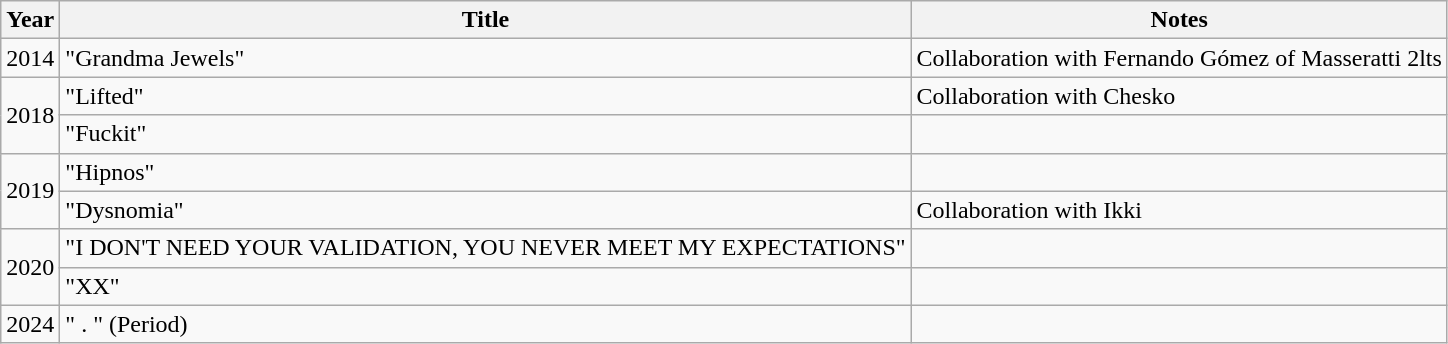<table class="wikitable">
<tr>
<th>Year</th>
<th>Title</th>
<th>Notes</th>
</tr>
<tr>
<td>2014</td>
<td>"Grandma Jewels"</td>
<td>Collaboration with Fernando Gómez of Masseratti 2lts</td>
</tr>
<tr>
<td rowspan=2>2018</td>
<td>"Lifted"</td>
<td>Collaboration with Chesko</td>
</tr>
<tr>
<td>"Fuckit"</td>
<td></td>
</tr>
<tr>
<td rowspan=2>2019</td>
<td>"Hipnos"</td>
<td></td>
</tr>
<tr>
<td>"Dysnomia"</td>
<td>Collaboration with Ikki</td>
</tr>
<tr>
<td rowspan=2>2020</td>
<td>"I DON'T NEED YOUR VALIDATION, YOU NEVER MEET MY EXPECTATIONS"</td>
<td></td>
</tr>
<tr>
<td>"XX"</td>
<td></td>
</tr>
<tr>
<td>2024</td>
<td>" . " (Period)</td>
<td></td>
</tr>
</table>
